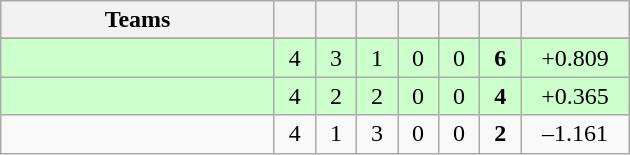<table class="wikitable" style="text-align:center">
<tr>
<th style="width:175px;">Teams</th>
<th style="width:20px;"></th>
<th style="width:20px;"></th>
<th style="width:20px;"></th>
<th style="width:20px;"></th>
<th style="width:20px;"></th>
<th style="width:20px;"></th>
<th style="width:65px;"></th>
</tr>
<tr>
</tr>
<tr style="background:#cfc">
<td style="text-align:left"></td>
<td>4</td>
<td>3</td>
<td>1</td>
<td>0</td>
<td>0</td>
<td><strong>6</strong></td>
<td>+0.809</td>
</tr>
<tr style="background:#cfc">
<td style="text-align:left"></td>
<td>4</td>
<td>2</td>
<td>2</td>
<td>0</td>
<td>0</td>
<td><strong>4</strong></td>
<td>+0.365</td>
</tr>
<tr>
<td style="text-align:left"></td>
<td>4</td>
<td>1</td>
<td>3</td>
<td>0</td>
<td>0</td>
<td><strong>2</strong></td>
<td>–1.161</td>
</tr>
</table>
